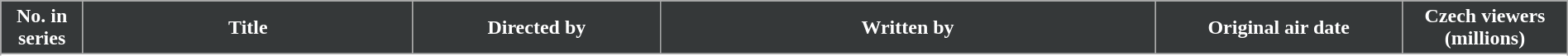<table class="wikitable plainrowheaders" style="width: 100%; margin-right: 0;">
<tr>
<th scope=col style="background: #353839; color: #fff; text-align:center;" width=5%>No. in<br>series</th>
<th scope=col style="background: #353839; color: #fff; text-align:center;" width=20%>Title</th>
<th scope=col style="background: #353839; color: #fff; text-align:center;" width=15%>Directed by</th>
<th scope=col style="background: #353839; color: #fff; text-align:center;" width=30%>Written by</th>
<th scope=col style="background: #353839; color: #fff; text-align:center;" width=15%>Original air date</th>
<th scope=col style="background: #353839; color: #fff; text-align:center;" width=10%>Czech viewers<br>(millions)</th>
</tr>
<tr>
</tr>
<tr>
</tr>
</table>
